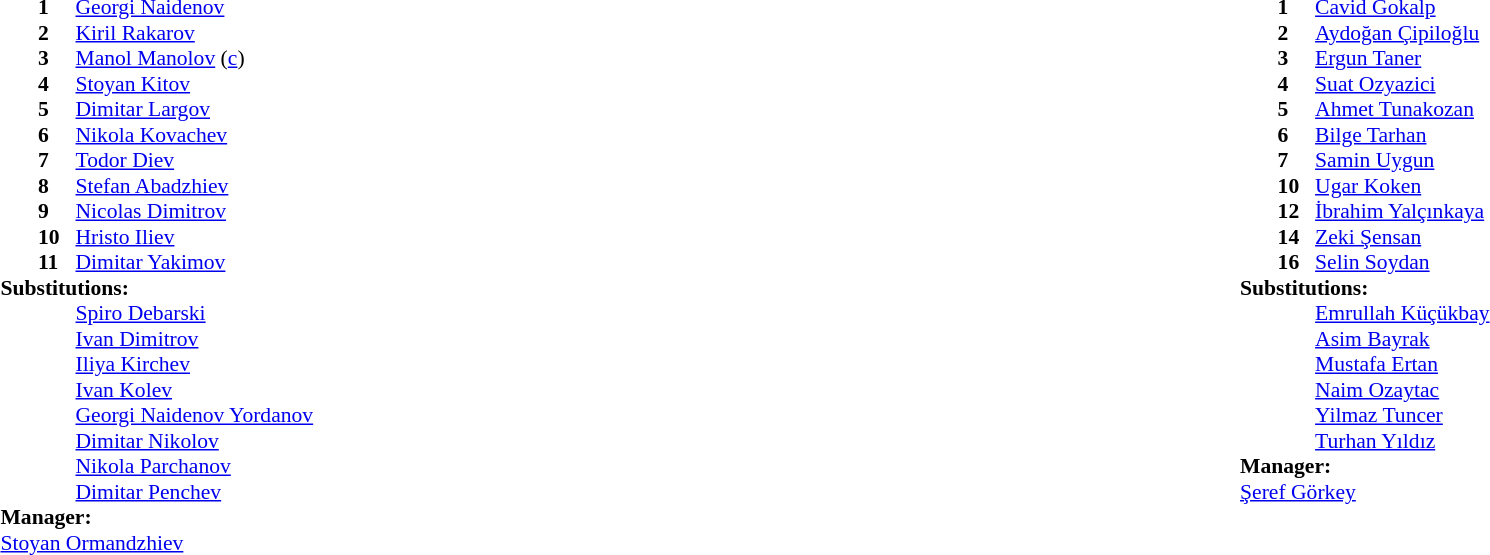<table width="100%">
<tr>
<td valign="top" width="40%"><br><table style="font-size:90%" cellspacing="0" cellpadding="0">
<tr>
<th width=25></th>
<th width=25></th>
</tr>
<tr>
<td></td>
<td><strong>1</strong></td>
<td><a href='#'>Georgi Naidenov</a></td>
</tr>
<tr>
<td></td>
<td><strong>2</strong></td>
<td><a href='#'>Kiril Rakarov</a></td>
</tr>
<tr>
<td></td>
<td><strong>3</strong></td>
<td><a href='#'>Manol Manolov</a> (<a href='#'>c</a>)</td>
</tr>
<tr>
<td></td>
<td><strong>4</strong></td>
<td><a href='#'>Stoyan Kitov</a></td>
</tr>
<tr>
<td></td>
<td><strong>5</strong></td>
<td><a href='#'>Dimitar Largov</a></td>
</tr>
<tr>
<td></td>
<td><strong>6</strong></td>
<td><a href='#'>Nikola Kovachev</a></td>
</tr>
<tr>
<td></td>
<td><strong>7</strong></td>
<td><a href='#'>Todor Diev</a></td>
<td></td>
</tr>
<tr>
<td></td>
<td><strong>8</strong></td>
<td><a href='#'>Stefan Abadzhiev</a></td>
</tr>
<tr>
<td></td>
<td><strong>9</strong></td>
<td><a href='#'>Nicolas Dimitrov</a></td>
<td></td>
</tr>
<tr>
<td></td>
<td><strong>10</strong></td>
<td><a href='#'>Hristo Iliev</a></td>
</tr>
<tr>
<td></td>
<td><strong>11</strong></td>
<td><a href='#'>Dimitar Yakimov</a></td>
</tr>
<tr>
<td colspan=3><strong>Substitutions:</strong></td>
</tr>
<tr>
<td></td>
<td></td>
<td><a href='#'>Spiro Debarski</a></td>
</tr>
<tr>
<td></td>
<td></td>
<td><a href='#'>Ivan Dimitrov</a></td>
</tr>
<tr>
<td></td>
<td></td>
<td><a href='#'>Iliya Kirchev</a></td>
</tr>
<tr>
<td></td>
<td></td>
<td><a href='#'>Ivan Kolev</a></td>
</tr>
<tr>
<td></td>
<td></td>
<td><a href='#'>Georgi Naidenov Yordanov</a></td>
</tr>
<tr>
<td></td>
<td></td>
<td><a href='#'>Dimitar Nikolov</a></td>
</tr>
<tr>
<td></td>
<td></td>
<td><a href='#'>Nikola Parchanov</a></td>
</tr>
<tr>
<td></td>
<td></td>
<td><a href='#'>Dimitar Penchev</a></td>
</tr>
<tr>
<td colspan=3><strong>Manager:</strong></td>
</tr>
<tr>
<td colspan=3> <a href='#'>Stoyan Ormandzhiev</a></td>
</tr>
</table>
</td>
<td valign="top" width="50%"><br><table style="font-size:90%; margin:auto" cellspacing="0" cellpadding="0">
<tr>
<th width=25></th>
<th width=25></th>
</tr>
<tr>
<td></td>
<td><strong>1</strong></td>
<td><a href='#'>Cavid Gokalp</a></td>
</tr>
<tr>
<td></td>
<td><strong>2</strong></td>
<td><a href='#'>Aydoğan Çipiloğlu</a></td>
</tr>
<tr>
<td></td>
<td><strong>3</strong></td>
<td><a href='#'>Ergun Taner</a></td>
</tr>
<tr>
<td></td>
<td><strong>4</strong></td>
<td><a href='#'>Suat Ozyazici</a></td>
</tr>
<tr>
<td></td>
<td><strong>5</strong></td>
<td><a href='#'>Ahmet Tunakozan</a></td>
</tr>
<tr>
<td></td>
<td><strong>6</strong></td>
<td><a href='#'>Bilge Tarhan</a></td>
<td></td>
</tr>
<tr>
<td></td>
<td><strong>7</strong></td>
<td><a href='#'>Samin Uygun</a></td>
</tr>
<tr>
<td></td>
<td><strong>10</strong></td>
<td><a href='#'>Ugar Koken</a></td>
</tr>
<tr>
<td></td>
<td><strong>12</strong></td>
<td><a href='#'>İbrahim Yalçınkaya</a></td>
</tr>
<tr>
<td></td>
<td><strong>14</strong></td>
<td><a href='#'>Zeki Şensan</a></td>
<td></td>
</tr>
<tr>
<td></td>
<td><strong>16</strong></td>
<td><a href='#'>Selin Soydan</a></td>
</tr>
<tr>
<td colspan=3><strong>Substitutions:</strong></td>
</tr>
<tr>
<td></td>
<td></td>
<td><a href='#'>Emrullah Küçükbay</a></td>
</tr>
<tr>
<td></td>
<td></td>
<td><a href='#'>Asim Bayrak</a></td>
</tr>
<tr>
<td></td>
<td></td>
<td><a href='#'>Mustafa Ertan</a></td>
</tr>
<tr>
<td></td>
<td></td>
<td><a href='#'>Naim Ozaytac</a></td>
</tr>
<tr>
<td></td>
<td></td>
<td><a href='#'>Yilmaz Tuncer</a></td>
</tr>
<tr>
<td></td>
<td></td>
<td><a href='#'>Turhan Yıldız</a></td>
</tr>
<tr>
<td colspan=3><strong>Manager:</strong></td>
</tr>
<tr>
<td colspan=3> <a href='#'>Şeref Görkey</a></td>
</tr>
</table>
</td>
</tr>
</table>
